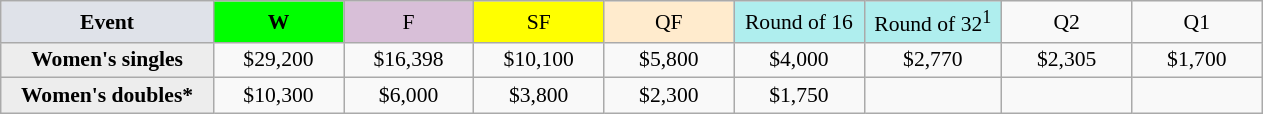<table class="wikitable" style="font-size:90%; text-align:center;">
<tr>
<td style="width:135px; background:#dfe2e9;"><strong>Event</strong></td>
<td style="width:80px; background:lime;"><strong>W</strong></td>
<td style="width:80px; background:thistle;">F</td>
<td style="width:80px; background:#ffff00;">SF</td>
<td style="width:80px; background:#ffebcd;">QF</td>
<td style="width:80px; background:#afeeee;">Round of 16</td>
<td style="width:85px; background:#afeeee;">Round of 32<sup>1</sup></td>
<td style="width:80px;">Q2</td>
<td style="width:80px;">Q1</td>
</tr>
<tr>
<th style="background:#ededed;">Women's singles</th>
<td>$29,200</td>
<td>$16,398</td>
<td>$10,100</td>
<td>$5,800</td>
<td>$4,000</td>
<td>$2,770</td>
<td>$2,305</td>
<td>$1,700</td>
</tr>
<tr>
<th style="background:#ededed;">Women's doubles*</th>
<td>$10,300</td>
<td>$6,000</td>
<td>$3,800</td>
<td>$2,300</td>
<td>$1,750</td>
<td></td>
<td></td>
<td></td>
</tr>
</table>
